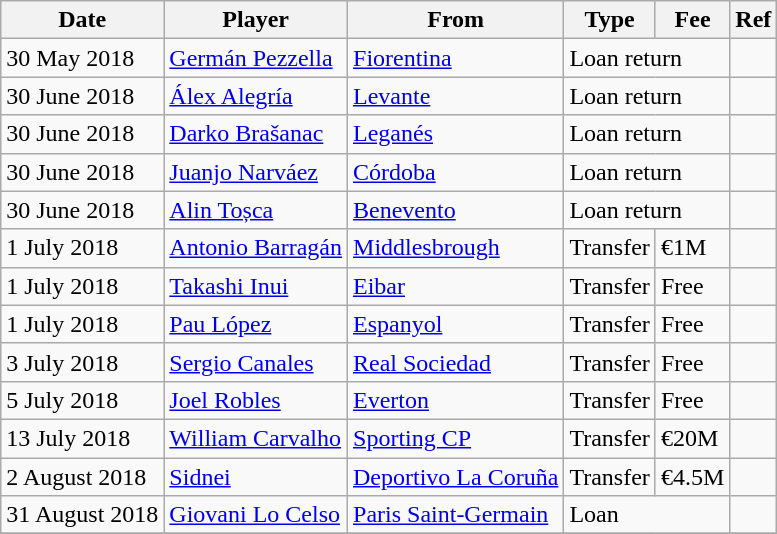<table class="wikitable">
<tr>
<th>Date</th>
<th>Player</th>
<th>From</th>
<th>Type</th>
<th>Fee</th>
<th>Ref</th>
</tr>
<tr>
<td>30 May 2018</td>
<td> <a href='#'>Germán Pezzella</a></td>
<td> <a href='#'>Fiorentina</a></td>
<td colspan=2>Loan return</td>
<td></td>
</tr>
<tr>
<td>30 June 2018</td>
<td> <a href='#'>Álex Alegría</a></td>
<td> <a href='#'>Levante</a></td>
<td colspan=2>Loan return</td>
<td></td>
</tr>
<tr>
<td>30 June 2018</td>
<td> <a href='#'>Darko Brašanac</a></td>
<td> <a href='#'>Leganés</a></td>
<td colspan=2>Loan return</td>
<td></td>
</tr>
<tr>
<td>30 June 2018</td>
<td> <a href='#'>Juanjo Narváez</a></td>
<td> <a href='#'>Córdoba</a></td>
<td colspan=2>Loan return</td>
<td></td>
</tr>
<tr>
<td>30 June 2018</td>
<td> <a href='#'>Alin Toșca</a></td>
<td> <a href='#'>Benevento</a></td>
<td colspan=2>Loan return</td>
<td></td>
</tr>
<tr>
<td>1 July 2018</td>
<td> <a href='#'>Antonio Barragán</a></td>
<td> <a href='#'>Middlesbrough</a></td>
<td>Transfer</td>
<td>€1M</td>
<td></td>
</tr>
<tr>
<td>1 July 2018</td>
<td> <a href='#'>Takashi Inui</a></td>
<td> <a href='#'>Eibar</a></td>
<td>Transfer</td>
<td>Free</td>
<td></td>
</tr>
<tr>
<td>1 July 2018</td>
<td> <a href='#'>Pau López</a></td>
<td> <a href='#'>Espanyol</a></td>
<td>Transfer</td>
<td>Free</td>
<td></td>
</tr>
<tr>
<td>3 July 2018</td>
<td> <a href='#'>Sergio Canales</a></td>
<td> <a href='#'>Real Sociedad</a></td>
<td>Transfer</td>
<td>Free</td>
<td></td>
</tr>
<tr>
<td>5 July 2018</td>
<td> <a href='#'>Joel Robles</a></td>
<td> <a href='#'>Everton</a></td>
<td>Transfer</td>
<td>Free</td>
<td></td>
</tr>
<tr>
<td>13 July 2018</td>
<td> <a href='#'>William Carvalho</a></td>
<td> <a href='#'>Sporting CP</a></td>
<td>Transfer</td>
<td>€20M</td>
<td></td>
</tr>
<tr>
<td>2 August 2018</td>
<td> <a href='#'>Sidnei</a></td>
<td> <a href='#'>Deportivo La Coruña</a></td>
<td>Transfer</td>
<td>€4.5M</td>
<td></td>
</tr>
<tr>
<td>31 August 2018</td>
<td> <a href='#'>Giovani Lo Celso</a></td>
<td> <a href='#'>Paris Saint-Germain</a></td>
<td colspan=2>Loan</td>
<td></td>
</tr>
<tr>
</tr>
</table>
